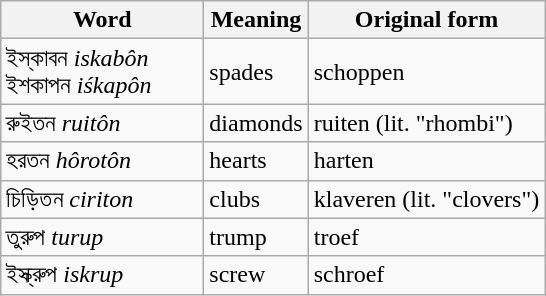<table class="wikitable">
<tr>
<th>Word</th>
<th>Meaning</th>
<th>Original form</th>
</tr>
<tr>
<td style="width:08em">ইস্কাবন <em>iskabôn</em> <br> ইশকাপন <em>iśkapôn</em></td>
<td>spades</td>
<td>schoppen</td>
</tr>
<tr>
<td>রুইতন <em>ruitôn</em></td>
<td>diamonds</td>
<td>ruiten (lit. "rhombi")</td>
</tr>
<tr>
<td>হরতন <em>hôrotôn</em></td>
<td>hearts</td>
<td>harten</td>
</tr>
<tr>
<td>চিড়িতন <em>ciriton</em></td>
<td>clubs</td>
<td>klaveren (lit. "clovers")</td>
</tr>
<tr>
<td>তুরুপ <em>turup</em></td>
<td>trump</td>
<td>troef</td>
</tr>
<tr>
<td>ইস্ক্রুপ <em>iskrup</em></td>
<td>screw</td>
<td>schroef</td>
</tr>
</table>
